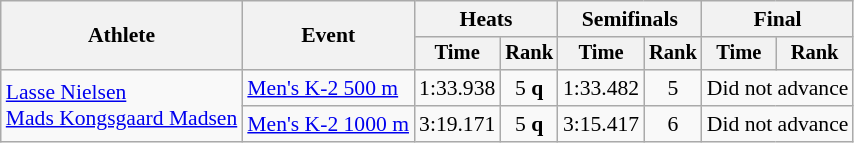<table class="wikitable" style="font-size:90%">
<tr>
<th rowspan=2>Athlete</th>
<th rowspan=2>Event</th>
<th colspan=2>Heats</th>
<th colspan=2>Semifinals</th>
<th colspan=2>Final</th>
</tr>
<tr style="font-size:95%">
<th>Time</th>
<th>Rank</th>
<th>Time</th>
<th>Rank</th>
<th>Time</th>
<th>Rank</th>
</tr>
<tr align=center>
<td align=left rowspan=2><a href='#'>Lasse Nielsen</a><br><a href='#'>Mads Kongsgaard Madsen</a></td>
<td align=left><a href='#'>Men's K-2 500 m</a></td>
<td>1:33.938</td>
<td>5 <strong>q</strong></td>
<td>1:33.482</td>
<td>5</td>
<td colspan=2>Did not advance</td>
</tr>
<tr align=center>
<td align=left><a href='#'>Men's K-2 1000 m</a></td>
<td>3:19.171</td>
<td>5 <strong>q</strong></td>
<td>3:15.417</td>
<td>6</td>
<td colspan=2>Did not advance</td>
</tr>
</table>
